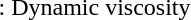<table>
<tr>
<td></td>
<td>: Dynamic viscosity</td>
</tr>
</table>
